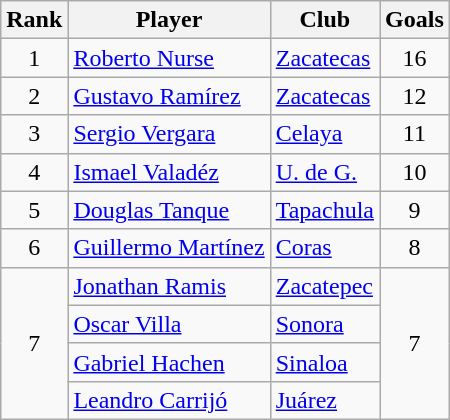<table class="wikitable">
<tr>
<th>Rank</th>
<th>Player</th>
<th>Club</th>
<th>Goals</th>
</tr>
<tr>
<td align=center rowspan=1>1</td>
<td> <a href='#'>Roberto Nurse</a></td>
<td><a href='#'>Zacatecas</a></td>
<td align=center rowspan=1>16</td>
</tr>
<tr>
<td align=center rowspan=1>2</td>
<td> <a href='#'>Gustavo Ramírez</a></td>
<td><a href='#'>Zacatecas</a></td>
<td align=center rowspan=1>12</td>
</tr>
<tr>
<td align=center rowspan=1>3</td>
<td> <a href='#'>Sergio Vergara</a></td>
<td><a href='#'>Celaya</a></td>
<td align=center rowspan=1>11</td>
</tr>
<tr>
<td align=center rowspan=1>4</td>
<td> <a href='#'>Ismael Valadéz</a></td>
<td><a href='#'>U. de G.</a></td>
<td align=center rowspan=1>10</td>
</tr>
<tr>
<td align=center rowspan=1>5</td>
<td> <a href='#'>Douglas Tanque</a></td>
<td><a href='#'>Tapachula</a></td>
<td align=center rowspan=1>9</td>
</tr>
<tr>
<td align=center rowspan=1>6</td>
<td> <a href='#'>Guillermo Martínez</a></td>
<td><a href='#'>Coras</a></td>
<td align=center rowspan=1>8</td>
</tr>
<tr>
<td align=center rowspan=4>7</td>
<td> <a href='#'>Jonathan Ramis</a></td>
<td><a href='#'>Zacatepec</a></td>
<td align=center rowspan=4>7</td>
</tr>
<tr>
<td> <a href='#'>Oscar Villa</a></td>
<td><a href='#'>Sonora</a></td>
</tr>
<tr>
<td> <a href='#'>Gabriel Hachen</a></td>
<td><a href='#'>Sinaloa</a></td>
</tr>
<tr>
<td> <a href='#'>Leandro Carrijó</a></td>
<td><a href='#'>Juárez</a></td>
</tr>
</table>
